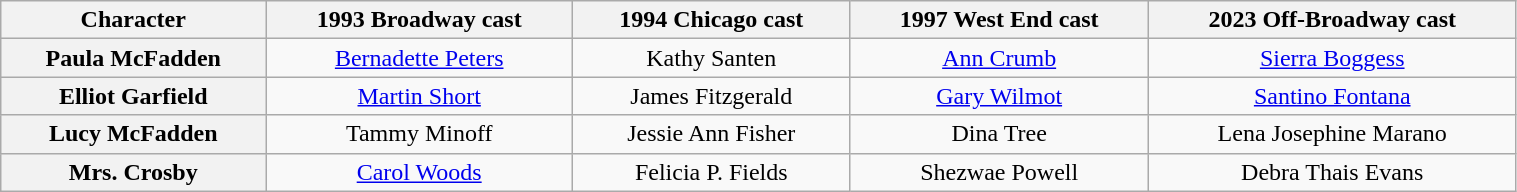<table class="wikitable" width="80%">
<tr>
<th>Character</th>
<th>1993 Broadway cast</th>
<th>1994 Chicago cast</th>
<th>1997 West End cast</th>
<th>2023 Off-Broadway cast</th>
</tr>
<tr>
<th scope="row">Paula McFadden</th>
<td align="center" colspan="1"><a href='#'>Bernadette Peters</a></td>
<td align="center" colspan="1">Kathy Santen</td>
<td align="center" colspan="1"><a href='#'>Ann Crumb</a></td>
<td align="center" colspan="1"><a href='#'>Sierra Boggess</a></td>
</tr>
<tr>
<th scope="row">Elliot Garfield</th>
<td align="center" colspan="1"><a href='#'>Martin Short</a></td>
<td align="center" colspan="1">James Fitzgerald</td>
<td align="center" colspan="1"><a href='#'>Gary Wilmot</a></td>
<td align="center" colspan="1"><a href='#'>Santino Fontana</a></td>
</tr>
<tr>
<th scope="row">Lucy McFadden</th>
<td align="center" colspan="1">Tammy Minoff</td>
<td align="center" colspan="1">Jessie Ann Fisher</td>
<td align="center" colspan="1">Dina Tree</td>
<td align="center" colspan="1">Lena Josephine Marano</td>
</tr>
<tr>
<th scope="row">Mrs. Crosby</th>
<td align="center" colspan="1"><a href='#'>Carol Woods</a></td>
<td align="center" colspan="1">Felicia P. Fields</td>
<td align="center" colspan="1">Shezwae Powell</td>
<td align="center" colspan="1">Debra Thais Evans</td>
</tr>
</table>
